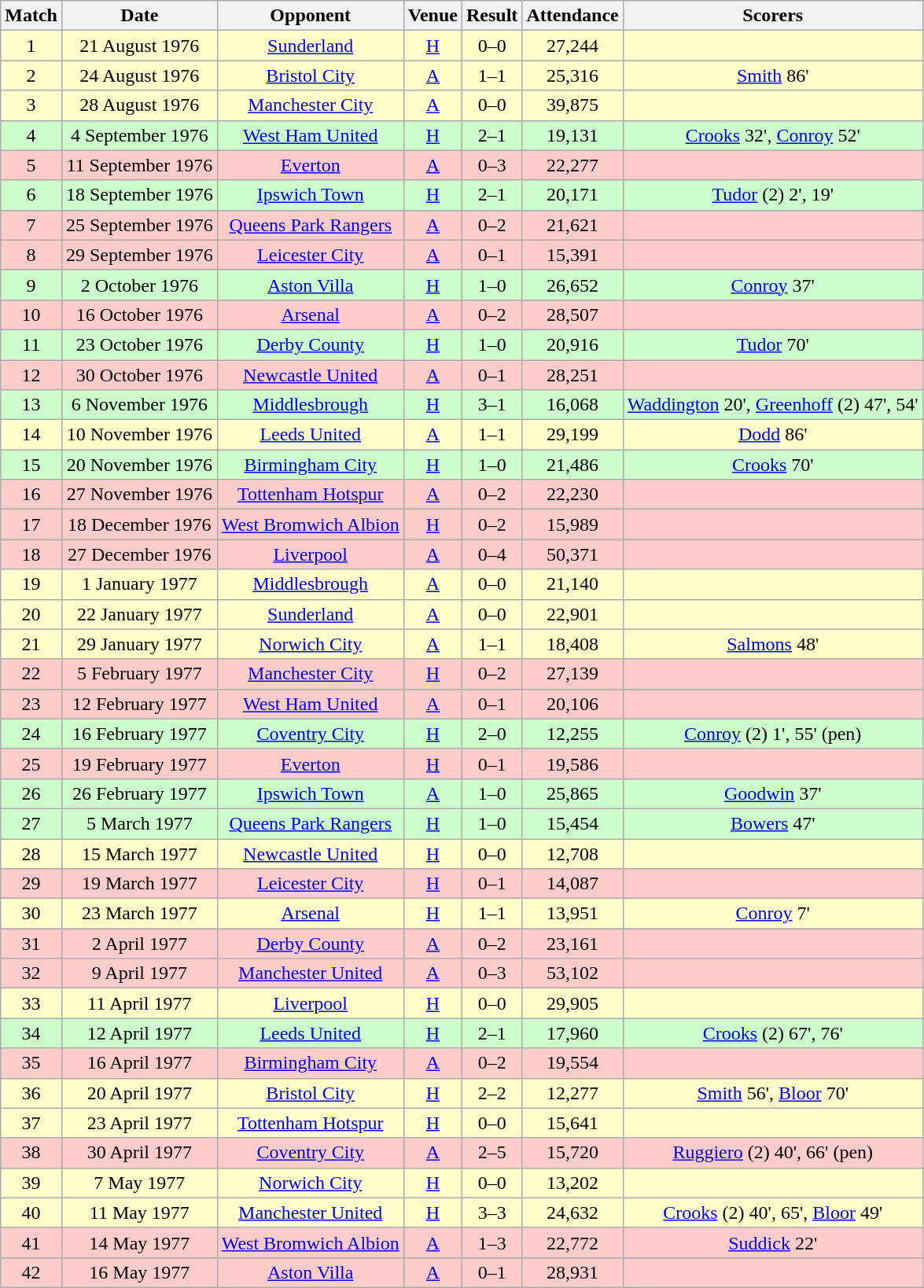<table class="wikitable" style="font-size:100%; text-align:center">
<tr>
<th>Match</th>
<th>Date</th>
<th>Opponent</th>
<th>Venue</th>
<th>Result</th>
<th>Attendance</th>
<th>Scorers</th>
</tr>
<tr style="background-color: #FFFFCC;">
<td>1</td>
<td>21 August 1976</td>
<td><a href='#'>Sunderland</a></td>
<td><a href='#'>H</a></td>
<td>0–0</td>
<td>27,244</td>
<td></td>
</tr>
<tr style="background-color: #FFFFCC;">
<td>2</td>
<td>24 August 1976</td>
<td><a href='#'>Bristol City</a></td>
<td><a href='#'>A</a></td>
<td>1–1</td>
<td>25,316</td>
<td><a href='#'>Smith</a> 86'</td>
</tr>
<tr style="background-color: #FFFFCC;">
<td>3</td>
<td>28 August 1976</td>
<td><a href='#'>Manchester City</a></td>
<td><a href='#'>A</a></td>
<td>0–0</td>
<td>39,875</td>
<td></td>
</tr>
<tr style="background-color: #CCFFCC;">
<td>4</td>
<td>4 September 1976</td>
<td><a href='#'>West Ham United</a></td>
<td><a href='#'>H</a></td>
<td>2–1</td>
<td>19,131</td>
<td><a href='#'>Crooks</a> 32', <a href='#'>Conroy</a> 52'</td>
</tr>
<tr style="background-color: #FFCCCC;">
<td>5</td>
<td>11 September 1976</td>
<td><a href='#'>Everton</a></td>
<td><a href='#'>A</a></td>
<td>0–3</td>
<td>22,277</td>
<td></td>
</tr>
<tr style="background-color: #CCFFCC;">
<td>6</td>
<td>18 September 1976</td>
<td><a href='#'>Ipswich Town</a></td>
<td><a href='#'>H</a></td>
<td>2–1</td>
<td>20,171</td>
<td><a href='#'>Tudor</a> (2) 2', 19'</td>
</tr>
<tr style="background-color: #FFCCCC;">
<td>7</td>
<td>25 September 1976</td>
<td><a href='#'>Queens Park Rangers</a></td>
<td><a href='#'>A</a></td>
<td>0–2</td>
<td>21,621</td>
<td></td>
</tr>
<tr style="background-color: #FFCCCC;">
<td>8</td>
<td>29 September 1976</td>
<td><a href='#'>Leicester City</a></td>
<td><a href='#'>A</a></td>
<td>0–1</td>
<td>15,391</td>
<td></td>
</tr>
<tr style="background-color: #CCFFCC;">
<td>9</td>
<td>2 October 1976</td>
<td><a href='#'>Aston Villa</a></td>
<td><a href='#'>H</a></td>
<td>1–0</td>
<td>26,652</td>
<td><a href='#'>Conroy</a> 37'</td>
</tr>
<tr style="background-color: #FFCCCC;">
<td>10</td>
<td>16 October 1976</td>
<td><a href='#'>Arsenal</a></td>
<td><a href='#'>A</a></td>
<td>0–2</td>
<td>28,507</td>
<td></td>
</tr>
<tr style="background-color: #CCFFCC;">
<td>11</td>
<td>23 October 1976</td>
<td><a href='#'>Derby County</a></td>
<td><a href='#'>H</a></td>
<td>1–0</td>
<td>20,916</td>
<td><a href='#'>Tudor</a> 70'</td>
</tr>
<tr style="background-color: #FFCCCC;">
<td>12</td>
<td>30 October 1976</td>
<td><a href='#'>Newcastle United</a></td>
<td><a href='#'>A</a></td>
<td>0–1</td>
<td>28,251</td>
<td></td>
</tr>
<tr style="background-color: #CCFFCC;">
<td>13</td>
<td>6 November 1976</td>
<td><a href='#'>Middlesbrough</a></td>
<td><a href='#'>H</a></td>
<td>3–1</td>
<td>16,068</td>
<td><a href='#'>Waddington</a> 20', <a href='#'>Greenhoff</a> (2) 47', 54'</td>
</tr>
<tr style="background-color: #FFFFCC;">
<td>14</td>
<td>10 November 1976</td>
<td><a href='#'>Leeds United</a></td>
<td><a href='#'>A</a></td>
<td>1–1</td>
<td>29,199</td>
<td><a href='#'>Dodd</a> 86'</td>
</tr>
<tr style="background-color: #CCFFCC;">
<td>15</td>
<td>20 November 1976</td>
<td><a href='#'>Birmingham City</a></td>
<td><a href='#'>H</a></td>
<td>1–0</td>
<td>21,486</td>
<td><a href='#'>Crooks</a> 70'</td>
</tr>
<tr style="background-color: #FFCCCC;">
<td>16</td>
<td>27 November 1976</td>
<td><a href='#'>Tottenham Hotspur</a></td>
<td><a href='#'>A</a></td>
<td>0–2</td>
<td>22,230</td>
<td></td>
</tr>
<tr style="background-color: #FFCCCC;">
<td>17</td>
<td>18 December 1976</td>
<td><a href='#'>West Bromwich Albion</a></td>
<td><a href='#'>H</a></td>
<td>0–2</td>
<td>15,989</td>
<td></td>
</tr>
<tr style="background-color: #FFCCCC;">
<td>18</td>
<td>27 December 1976</td>
<td><a href='#'>Liverpool</a></td>
<td><a href='#'>A</a></td>
<td>0–4</td>
<td>50,371</td>
<td></td>
</tr>
<tr style="background-color: #FFFFCC;">
<td>19</td>
<td>1 January 1977</td>
<td><a href='#'>Middlesbrough</a></td>
<td><a href='#'>A</a></td>
<td>0–0</td>
<td>21,140</td>
<td></td>
</tr>
<tr style="background-color: #FFFFCC;">
<td>20</td>
<td>22 January 1977</td>
<td><a href='#'>Sunderland</a></td>
<td><a href='#'>A</a></td>
<td>0–0</td>
<td>22,901</td>
<td></td>
</tr>
<tr style="background-color: #FFFFCC;">
<td>21</td>
<td>29 January 1977</td>
<td><a href='#'>Norwich City</a></td>
<td><a href='#'>A</a></td>
<td>1–1</td>
<td>18,408</td>
<td><a href='#'>Salmons</a> 48'</td>
</tr>
<tr style="background-color: #FFCCCC;">
<td>22</td>
<td>5 February 1977</td>
<td><a href='#'>Manchester City</a></td>
<td><a href='#'>H</a></td>
<td>0–2</td>
<td>27,139</td>
<td></td>
</tr>
<tr style="background-color: #FFCCCC;">
<td>23</td>
<td>12 February 1977</td>
<td><a href='#'>West Ham United</a></td>
<td><a href='#'>A</a></td>
<td>0–1</td>
<td>20,106</td>
<td></td>
</tr>
<tr style="background-color: #CCFFCC;">
<td>24</td>
<td>16 February 1977</td>
<td><a href='#'>Coventry City</a></td>
<td><a href='#'>H</a></td>
<td>2–0</td>
<td>12,255</td>
<td><a href='#'>Conroy</a> (2) 1', 55' (pen)</td>
</tr>
<tr style="background-color: #FFCCCC;">
<td>25</td>
<td>19 February 1977</td>
<td><a href='#'>Everton</a></td>
<td><a href='#'>H</a></td>
<td>0–1</td>
<td>19,586</td>
<td></td>
</tr>
<tr style="background-color: #CCFFCC;">
<td>26</td>
<td>26 February 1977</td>
<td><a href='#'>Ipswich Town</a></td>
<td><a href='#'>A</a></td>
<td>1–0</td>
<td>25,865</td>
<td><a href='#'>Goodwin</a> 37'</td>
</tr>
<tr style="background-color: #CCFFCC;">
<td>27</td>
<td>5 March 1977</td>
<td><a href='#'>Queens Park Rangers</a></td>
<td><a href='#'>H</a></td>
<td>1–0</td>
<td>15,454</td>
<td><a href='#'>Bowers</a> 47'</td>
</tr>
<tr style="background-color: #FFFFCC;">
<td>28</td>
<td>15 March 1977</td>
<td><a href='#'>Newcastle United</a></td>
<td><a href='#'>H</a></td>
<td>0–0</td>
<td>12,708</td>
<td></td>
</tr>
<tr style="background-color: #FFCCCC;">
<td>29</td>
<td>19 March 1977</td>
<td><a href='#'>Leicester City</a></td>
<td><a href='#'>H</a></td>
<td>0–1</td>
<td>14,087</td>
<td></td>
</tr>
<tr style="background-color: #FFFFCC;">
<td>30</td>
<td>23 March 1977</td>
<td><a href='#'>Arsenal</a></td>
<td><a href='#'>H</a></td>
<td>1–1</td>
<td>13,951</td>
<td><a href='#'>Conroy</a> 7'</td>
</tr>
<tr style="background-color: #FFCCCC;">
<td>31</td>
<td>2 April 1977</td>
<td><a href='#'>Derby County</a></td>
<td><a href='#'>A</a></td>
<td>0–2</td>
<td>23,161</td>
<td></td>
</tr>
<tr style="background-color: #FFCCCC;">
<td>32</td>
<td>9 April 1977</td>
<td><a href='#'>Manchester United</a></td>
<td><a href='#'>A</a></td>
<td>0–3</td>
<td>53,102</td>
<td></td>
</tr>
<tr style="background-color: #FFFFCC;">
<td>33</td>
<td>11 April 1977</td>
<td><a href='#'>Liverpool</a></td>
<td><a href='#'>H</a></td>
<td>0–0</td>
<td>29,905</td>
<td></td>
</tr>
<tr style="background-color: #CCFFCC;">
<td>34</td>
<td>12 April 1977</td>
<td><a href='#'>Leeds United</a></td>
<td><a href='#'>H</a></td>
<td>2–1</td>
<td>17,960</td>
<td><a href='#'>Crooks</a> (2) 67', 76'</td>
</tr>
<tr style="background-color: #FFCCCC;">
<td>35</td>
<td>16 April 1977</td>
<td><a href='#'>Birmingham City</a></td>
<td><a href='#'>A</a></td>
<td>0–2</td>
<td>19,554</td>
<td></td>
</tr>
<tr style="background-color: #FFFFCC;">
<td>36</td>
<td>20 April 1977</td>
<td><a href='#'>Bristol City</a></td>
<td><a href='#'>H</a></td>
<td>2–2</td>
<td>12,277</td>
<td><a href='#'>Smith</a> 56', <a href='#'>Bloor</a> 70'</td>
</tr>
<tr style="background-color: #FFFFCC;">
<td>37</td>
<td>23 April 1977</td>
<td><a href='#'>Tottenham Hotspur</a></td>
<td><a href='#'>H</a></td>
<td>0–0</td>
<td>15,641</td>
<td></td>
</tr>
<tr style="background-color: #FFCCCC;">
<td>38</td>
<td>30 April 1977</td>
<td><a href='#'>Coventry City</a></td>
<td><a href='#'>A</a></td>
<td>2–5</td>
<td>15,720</td>
<td><a href='#'>Ruggiero</a> (2) 40', 66' (pen)</td>
</tr>
<tr style="background-color: #FFFFCC;">
<td>39</td>
<td>7 May 1977</td>
<td><a href='#'>Norwich City</a></td>
<td><a href='#'>H</a></td>
<td>0–0</td>
<td>13,202</td>
<td></td>
</tr>
<tr style="background-color: #FFFFCC;">
<td>40</td>
<td>11 May 1977</td>
<td><a href='#'>Manchester United</a></td>
<td><a href='#'>H</a></td>
<td>3–3</td>
<td>24,632</td>
<td><a href='#'>Crooks</a> (2) 40', 65', <a href='#'>Bloor</a> 49'</td>
</tr>
<tr style="background-color: #FFCCCC;">
<td>41</td>
<td>14 May 1977</td>
<td><a href='#'>West Bromwich Albion</a></td>
<td><a href='#'>A</a></td>
<td>1–3</td>
<td>22,772</td>
<td><a href='#'>Suddick</a> 22'</td>
</tr>
<tr style="background-color: #FFCCCC;">
<td>42</td>
<td>16 May 1977</td>
<td><a href='#'>Aston Villa</a></td>
<td><a href='#'>A</a></td>
<td>0–1</td>
<td>28,931</td>
<td></td>
</tr>
</table>
